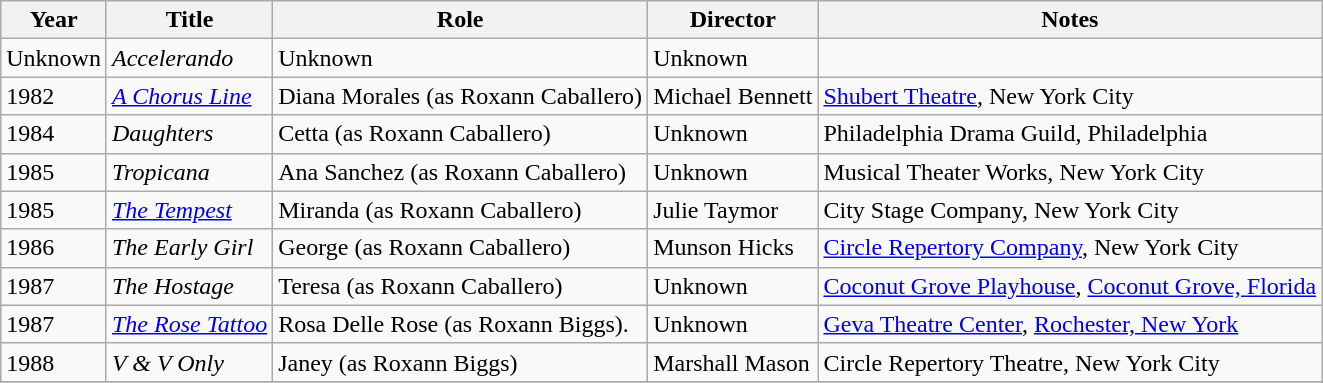<table class="wikitable sortable">
<tr>
<th>Year</th>
<th>Title</th>
<th>Role</th>
<th>Director</th>
<th>Notes</th>
</tr>
<tr>
<td>Unknown</td>
<td><em>Accelerando</em></td>
<td>Unknown</td>
<td>Unknown</td>
<td></td>
</tr>
<tr>
<td>1982</td>
<td><em><a href='#'>A Chorus Line</a></em></td>
<td>Diana Morales (as Roxann Caballero)</td>
<td>Michael Bennett</td>
<td><a href='#'>Shubert Theatre</a>, New York City</td>
</tr>
<tr>
<td>1984</td>
<td><em>Daughters</em></td>
<td>Cetta (as Roxann Caballero)</td>
<td>Unknown</td>
<td>Philadelphia Drama Guild, Philadelphia</td>
</tr>
<tr>
<td>1985</td>
<td><em>Tropicana</em></td>
<td>Ana Sanchez (as Roxann Caballero)</td>
<td>Unknown</td>
<td>Musical Theater Works, New York City</td>
</tr>
<tr>
<td>1985</td>
<td><em><a href='#'>The Tempest</a></em></td>
<td>Miranda (as Roxann Caballero)</td>
<td>Julie Taymor</td>
<td>City Stage Company, New York City</td>
</tr>
<tr>
<td>1986</td>
<td><em>The Early Girl</em></td>
<td>George (as Roxann Caballero)</td>
<td>Munson Hicks</td>
<td><a href='#'>Circle Repertory Company</a>, New York City</td>
</tr>
<tr>
<td>1987</td>
<td><em>The Hostage</em></td>
<td>Teresa (as Roxann Caballero)</td>
<td>Unknown</td>
<td><a href='#'>Coconut Grove Playhouse</a>, <a href='#'>Coconut Grove, Florida</a></td>
</tr>
<tr>
<td>1987</td>
<td><em><a href='#'>The Rose Tattoo</a></em></td>
<td>Rosa Delle Rose (as Roxann Biggs).</td>
<td>Unknown</td>
<td><a href='#'>Geva Theatre Center</a>, <a href='#'>Rochester, New York</a></td>
</tr>
<tr>
<td>1988</td>
<td><em>V & V Only</em></td>
<td>Janey (as Roxann Biggs)</td>
<td>Marshall Mason</td>
<td>Circle Repertory Theatre, New York City</td>
</tr>
<tr>
</tr>
</table>
